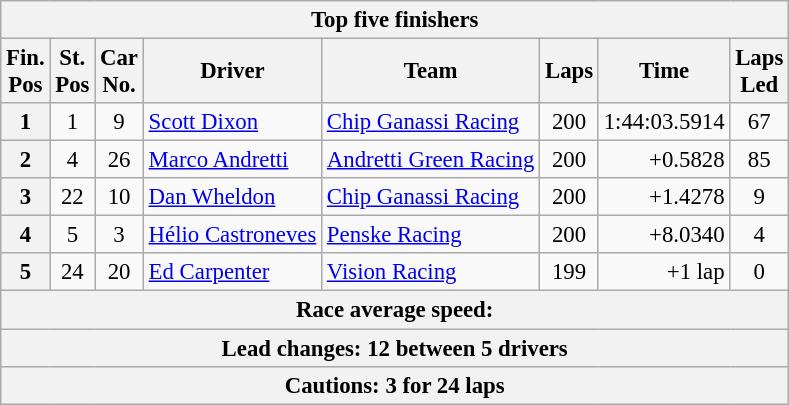<table class="wikitable" style="font-size:95%;text-align:center">
<tr>
<th colspan=9>Top five finishers</th>
</tr>
<tr>
<th>Fin.<br>Pos</th>
<th>St.<br>Pos</th>
<th>Car<br>No.</th>
<th>Driver</th>
<th>Team</th>
<th>Laps</th>
<th>Time</th>
<th>Laps<br>Led</th>
</tr>
<tr>
<th>1</th>
<td>1</td>
<td>9</td>
<td style="text-align:left"> <a href='#'>Scott Dixon</a></td>
<td style="text-align:left"><a href='#'>Chip Ganassi Racing</a></td>
<td>200</td>
<td align=right>1:44:03.5914</td>
<td>67</td>
</tr>
<tr>
<th>2</th>
<td>4</td>
<td>26</td>
<td style="text-align:left"> <a href='#'>Marco Andretti</a></td>
<td style="text-align:left"><a href='#'>Andretti Green Racing</a></td>
<td>200</td>
<td align=right>+0.5828</td>
<td>85</td>
</tr>
<tr>
<th>3</th>
<td>22</td>
<td>10</td>
<td style="text-align:left"> <a href='#'>Dan Wheldon</a></td>
<td style="text-align:left"><a href='#'>Chip Ganassi Racing</a></td>
<td>200</td>
<td align=right>+1.4278</td>
<td>9</td>
</tr>
<tr>
<th>4</th>
<td>5</td>
<td>3</td>
<td style="text-align:left"> <a href='#'>Hélio Castroneves</a></td>
<td style="text-align:left"><a href='#'>Penske Racing</a></td>
<td>200</td>
<td align=right>+8.0340</td>
<td>4</td>
</tr>
<tr>
<th>5</th>
<td>24</td>
<td>20</td>
<td style="text-align:left"> <a href='#'>Ed Carpenter</a></td>
<td style="text-align:left"><a href='#'>Vision Racing</a></td>
<td>199</td>
<td align=right>+1 lap</td>
<td>0</td>
</tr>
<tr>
<th colspan=9>Race average speed: </th>
</tr>
<tr>
<th colspan=9>Lead changes: 12 between 5 drivers</th>
</tr>
<tr>
<th colspan=9>Cautions: 3 for 24 laps</th>
</tr>
</table>
